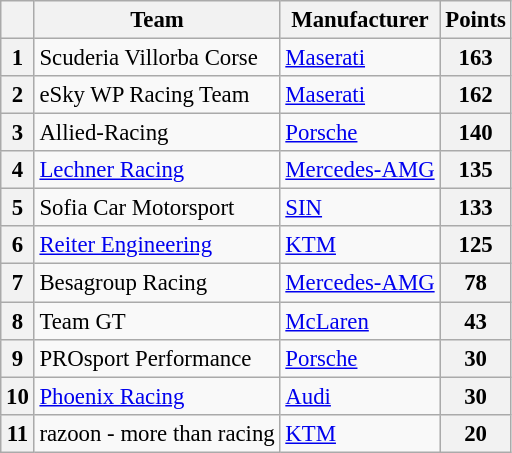<table class="wikitable" style="font-size: 95%;">
<tr>
<th></th>
<th>Team</th>
<th>Manufacturer</th>
<th>Points</th>
</tr>
<tr>
<th>1</th>
<td> Scuderia Villorba Corse</td>
<td><a href='#'>Maserati</a></td>
<th>163</th>
</tr>
<tr>
<th>2</th>
<td> eSky WP Racing Team</td>
<td><a href='#'>Maserati</a></td>
<th>162</th>
</tr>
<tr>
<th>3</th>
<td> Allied-Racing</td>
<td><a href='#'>Porsche</a></td>
<th>140</th>
</tr>
<tr>
<th>4</th>
<td> <a href='#'>Lechner Racing</a></td>
<td><a href='#'>Mercedes-AMG</a></td>
<th>135</th>
</tr>
<tr>
<th>5</th>
<td> Sofia Car Motorsport</td>
<td><a href='#'>SIN</a></td>
<th>133</th>
</tr>
<tr>
<th>6</th>
<td> <a href='#'>Reiter Engineering</a></td>
<td><a href='#'>KTM</a></td>
<th>125</th>
</tr>
<tr>
<th>7</th>
<td> Besagroup Racing</td>
<td><a href='#'>Mercedes-AMG</a></td>
<th>78</th>
</tr>
<tr>
<th>8</th>
<td> Team GT</td>
<td><a href='#'>McLaren</a></td>
<th>43</th>
</tr>
<tr>
<th>9</th>
<td> PROsport Performance</td>
<td><a href='#'>Porsche</a></td>
<th>30</th>
</tr>
<tr>
<th>10</th>
<td> <a href='#'>Phoenix Racing</a></td>
<td><a href='#'>Audi</a></td>
<th>30</th>
</tr>
<tr>
<th>11</th>
<td> razoon - more than racing</td>
<td><a href='#'>KTM</a></td>
<th>20</th>
</tr>
</table>
